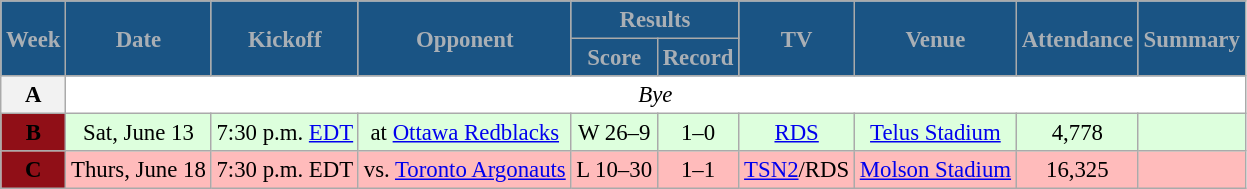<table class="wikitable" style="font-size: 95%;">
<tr>
<th style="background:#1A5484;color:#A9AFB5;" rowspan=2>Week</th>
<th style="background:#1A5484;color:#A9AFB5;" rowspan=2>Date</th>
<th style="background:#1A5484;color:#A9AFB5;" rowspan=2>Kickoff</th>
<th style="background:#1A5484;color:#A9AFB5;" rowspan=2>Opponent</th>
<th style="background:#1A5484;color:#A9AFB5;" colspan=2>Results</th>
<th style="background:#1A5484;color:#A9AFB5;" rowspan=2>TV</th>
<th style="background:#1A5484;color:#A9AFB5;" rowspan=2>Venue</th>
<th style="background:#1A5484;color:#A9AFB5;" rowspan=2>Attendance</th>
<th style="background:#1A5484;color:#A9AFB5;" rowspan=2>Summary</th>
</tr>
<tr>
<th style="background:#1A5484;color:#A9AFB5;">Score</th>
<th style="background:#1A5484;color:#A9AFB5;">Record</th>
</tr>
<tr align="center" bgcolor="#ffffff">
<th align="center"><strong>A</strong></th>
<td colspan=9 align="center" valign="middle"><em>Bye</em></td>
</tr>
<tr align="center" bgcolor="#ddffdd">
<th style="text-align:center; background:#900F17;"><span><strong>B</strong></span></th>
<td align="center">Sat, June 13</td>
<td align="center">7:30 p.m. <a href='#'>EDT</a></td>
<td align="center">at <a href='#'>Ottawa Redblacks</a></td>
<td align="center">W 26–9</td>
<td align="center">1–0</td>
<td align="center"><a href='#'>RDS</a></td>
<td align="center"><a href='#'>Telus Stadium</a> </td>
<td align="center">4,778</td>
<td align="center"></td>
</tr>
<tr align="center" bgcolor="#ffbbbb">
<th style="text-align:center; background:#900F17;"><span><strong>C</strong></span></th>
<td align="center">Thurs, June 18</td>
<td align="center">7:30 p.m. EDT</td>
<td align="center">vs. <a href='#'>Toronto Argonauts</a></td>
<td align="center">L 10–30</td>
<td align="center">1–1</td>
<td align="center"><a href='#'>TSN2</a>/RDS</td>
<td align="center"><a href='#'>Molson Stadium</a></td>
<td align="center">16,325</td>
<td align="center"></td>
</tr>
</table>
